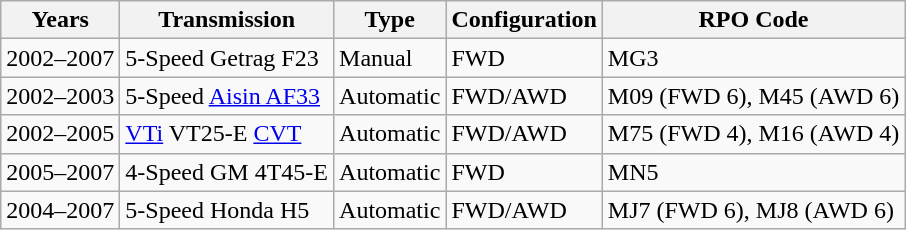<table class="wikitable">
<tr>
<th>Years</th>
<th>Transmission</th>
<th>Type</th>
<th>Configuration</th>
<th>RPO Code</th>
</tr>
<tr>
<td>2002–2007</td>
<td>5-Speed Getrag F23</td>
<td>Manual</td>
<td>FWD</td>
<td>MG3</td>
</tr>
<tr>
<td>2002–2003</td>
<td>5-Speed <a href='#'>Aisin AF33</a></td>
<td>Automatic</td>
<td>FWD/AWD</td>
<td>M09 (FWD 6), M45 (AWD 6)</td>
</tr>
<tr>
<td>2002–2005</td>
<td><a href='#'>VTi</a> VT25-E <a href='#'>CVT</a></td>
<td>Automatic</td>
<td>FWD/AWD</td>
<td>M75 (FWD 4), M16 (AWD 4)</td>
</tr>
<tr>
<td>2005–2007</td>
<td>4-Speed GM 4T45-E</td>
<td>Automatic</td>
<td>FWD</td>
<td>MN5</td>
</tr>
<tr>
<td>2004–2007</td>
<td>5-Speed Honda H5</td>
<td>Automatic</td>
<td>FWD/AWD</td>
<td>MJ7 (FWD 6), MJ8 (AWD 6)</td>
</tr>
</table>
